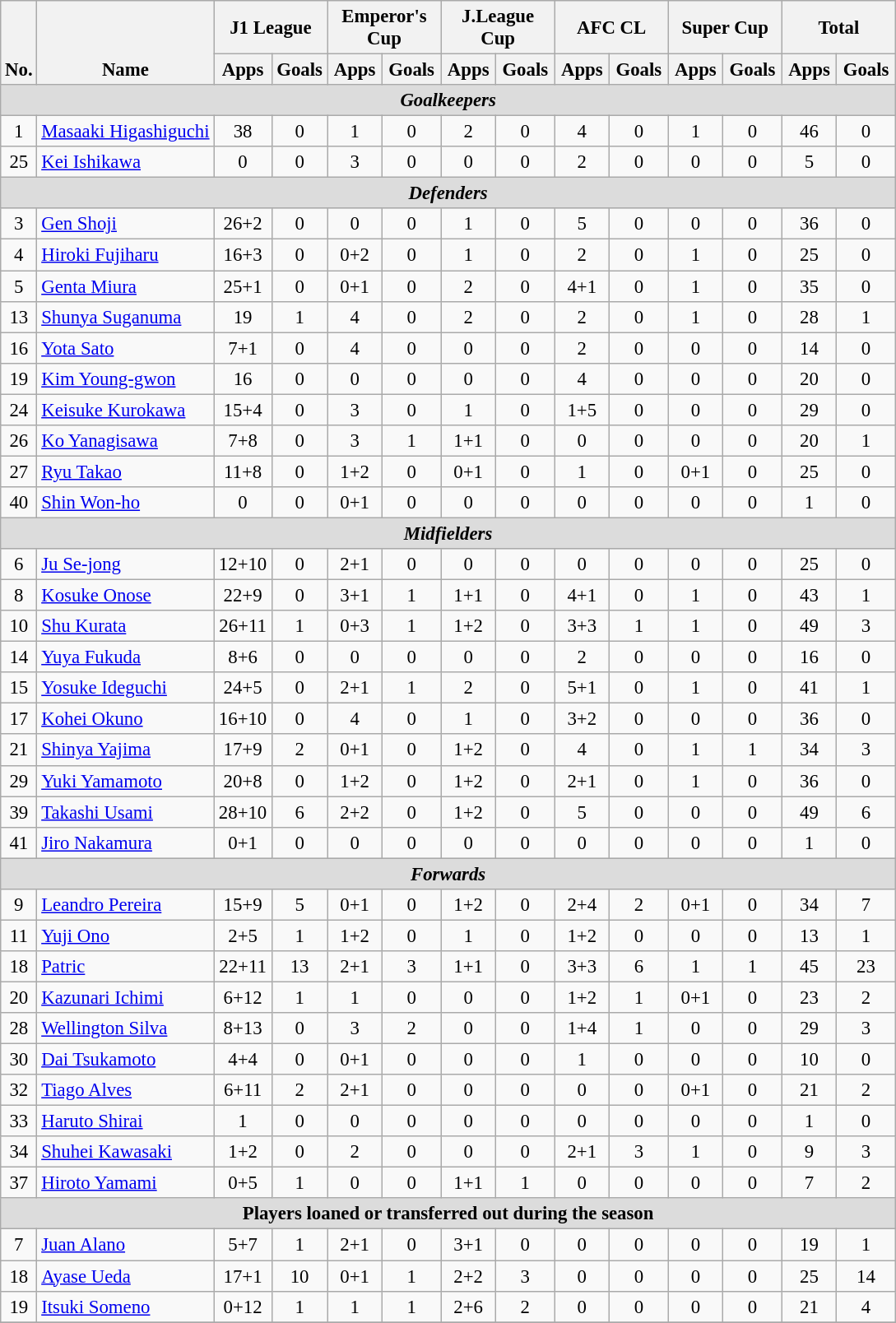<table class="wikitable sortable" style="text-align:center; font-size:95%;">
<tr>
<th rowspan="2" style="vertical-align:bottom;">No.</th>
<th rowspan="2" style="vertical-align:bottom;">Name</th>
<th colspan="2" style="width:85px;">J1 League</th>
<th colspan="2" style="width:85px;">Emperor's Cup</th>
<th colspan="2" style="width:85px;">J.League Cup</th>
<th colspan="2" style="width:85px;">AFC CL</th>
<th colspan="2" style="width:85px;">Super Cup</th>
<th colspan="2" style="width:85px;">Total</th>
</tr>
<tr>
<th>Apps</th>
<th>Goals</th>
<th>Apps</th>
<th>Goals</th>
<th>Apps</th>
<th>Goals</th>
<th>Apps</th>
<th>Goals</th>
<th>Apps</th>
<th>Goals</th>
<th>Apps</th>
<th>Goals</th>
</tr>
<tr>
<th colspan=15 style=background:#dcdcdc; text-align:center><em>Goalkeepers</em></th>
</tr>
<tr>
<td>1</td>
<td align="left"> <a href='#'>Masaaki Higashiguchi</a></td>
<td>38</td>
<td>0</td>
<td>1</td>
<td>0</td>
<td>2</td>
<td>0</td>
<td>4</td>
<td>0</td>
<td>1</td>
<td>0</td>
<td>46</td>
<td>0</td>
</tr>
<tr>
<td>25</td>
<td align="left"> <a href='#'>Kei Ishikawa</a></td>
<td>0</td>
<td>0</td>
<td>3</td>
<td>0</td>
<td>0</td>
<td>0</td>
<td>2</td>
<td>0</td>
<td>0</td>
<td>0</td>
<td>5</td>
<td>0</td>
</tr>
<tr>
<th colspan=15 style=background:#dcdcdc; text-align:center><em>Defenders</em></th>
</tr>
<tr>
<td>3</td>
<td align="left"> <a href='#'>Gen Shoji</a></td>
<td>26+2</td>
<td>0</td>
<td>0</td>
<td>0</td>
<td>1</td>
<td>0</td>
<td>5</td>
<td>0</td>
<td>0</td>
<td>0</td>
<td>36</td>
<td>0</td>
</tr>
<tr>
<td>4</td>
<td align="left"> <a href='#'>Hiroki Fujiharu</a></td>
<td>16+3</td>
<td>0</td>
<td>0+2</td>
<td>0</td>
<td>1</td>
<td>0</td>
<td>2</td>
<td>0</td>
<td>1</td>
<td>0</td>
<td>25</td>
<td>0</td>
</tr>
<tr>
<td>5</td>
<td align="left"> <a href='#'>Genta Miura</a></td>
<td>25+1</td>
<td>0</td>
<td>0+1</td>
<td>0</td>
<td>2</td>
<td>0</td>
<td>4+1</td>
<td>0</td>
<td>1</td>
<td>0</td>
<td>35</td>
<td>0</td>
</tr>
<tr>
<td>13</td>
<td align="left"> <a href='#'>Shunya Suganuma</a></td>
<td>19</td>
<td>1</td>
<td>4</td>
<td>0</td>
<td>2</td>
<td>0</td>
<td>2</td>
<td>0</td>
<td>1</td>
<td>0</td>
<td>28</td>
<td>1</td>
</tr>
<tr>
<td>16</td>
<td align="left"> <a href='#'>Yota Sato</a></td>
<td>7+1</td>
<td>0</td>
<td>4</td>
<td>0</td>
<td>0</td>
<td>0</td>
<td>2</td>
<td>0</td>
<td>0</td>
<td>0</td>
<td>14</td>
<td>0</td>
</tr>
<tr>
<td>19</td>
<td align="left"> <a href='#'>Kim Young-gwon</a></td>
<td>16</td>
<td>0</td>
<td>0</td>
<td>0</td>
<td>0</td>
<td>0</td>
<td>4</td>
<td>0</td>
<td>0</td>
<td>0</td>
<td>20</td>
<td>0</td>
</tr>
<tr>
<td>24</td>
<td align="left"> <a href='#'>Keisuke Kurokawa</a></td>
<td>15+4</td>
<td>0</td>
<td>3</td>
<td>0</td>
<td>1</td>
<td>0</td>
<td>1+5</td>
<td>0</td>
<td>0</td>
<td>0</td>
<td>29</td>
<td>0</td>
</tr>
<tr>
<td>26</td>
<td align="left"> <a href='#'>Ko Yanagisawa</a></td>
<td>7+8</td>
<td>0</td>
<td>3</td>
<td>1</td>
<td>1+1</td>
<td>0</td>
<td>0</td>
<td>0</td>
<td>0</td>
<td>0</td>
<td>20</td>
<td>1</td>
</tr>
<tr>
<td>27</td>
<td align="left"> <a href='#'>Ryu Takao</a></td>
<td>11+8</td>
<td>0</td>
<td>1+2</td>
<td>0</td>
<td>0+1</td>
<td>0</td>
<td>1</td>
<td>0</td>
<td>0+1</td>
<td>0</td>
<td>25</td>
<td>0</td>
</tr>
<tr>
<td>40</td>
<td align="left"> <a href='#'>Shin Won-ho</a></td>
<td>0</td>
<td>0</td>
<td>0+1</td>
<td>0</td>
<td>0</td>
<td>0</td>
<td>0</td>
<td>0</td>
<td>0</td>
<td>0</td>
<td>1</td>
<td>0</td>
</tr>
<tr>
<th colspan=15 style=background:#dcdcdc; text-align:center><em>Midfielders</em></th>
</tr>
<tr>
<td>6</td>
<td align="left"> <a href='#'>Ju Se-jong</a></td>
<td>12+10</td>
<td>0</td>
<td>2+1</td>
<td>0</td>
<td>0</td>
<td>0</td>
<td>0</td>
<td>0</td>
<td>0</td>
<td>0</td>
<td>25</td>
<td>0</td>
</tr>
<tr>
<td>8</td>
<td align="left"> <a href='#'>Kosuke Onose</a></td>
<td>22+9</td>
<td>0</td>
<td>3+1</td>
<td>1</td>
<td>1+1</td>
<td>0</td>
<td>4+1</td>
<td>0</td>
<td>1</td>
<td>0</td>
<td>43</td>
<td>1</td>
</tr>
<tr>
<td>10</td>
<td align="left"> <a href='#'>Shu Kurata</a></td>
<td>26+11</td>
<td>1</td>
<td>0+3</td>
<td>1</td>
<td>1+2</td>
<td>0</td>
<td>3+3</td>
<td>1</td>
<td>1</td>
<td>0</td>
<td>49</td>
<td>3</td>
</tr>
<tr>
<td>14</td>
<td align="left"> <a href='#'>Yuya Fukuda</a></td>
<td>8+6</td>
<td>0</td>
<td>0</td>
<td>0</td>
<td>0</td>
<td>0</td>
<td>2</td>
<td>0</td>
<td>0</td>
<td>0</td>
<td>16</td>
<td>0</td>
</tr>
<tr>
<td>15</td>
<td align="left"> <a href='#'>Yosuke Ideguchi</a></td>
<td>24+5</td>
<td>0</td>
<td>2+1</td>
<td>1</td>
<td>2</td>
<td>0</td>
<td>5+1</td>
<td>0</td>
<td>1</td>
<td>0</td>
<td>41</td>
<td>1</td>
</tr>
<tr>
<td>17</td>
<td align="left"> <a href='#'>Kohei Okuno</a></td>
<td>16+10</td>
<td>0</td>
<td>4</td>
<td>0</td>
<td>1</td>
<td>0</td>
<td>3+2</td>
<td>0</td>
<td>0</td>
<td>0</td>
<td>36</td>
<td>0</td>
</tr>
<tr>
<td>21</td>
<td align="left"> <a href='#'>Shinya Yajima</a></td>
<td>17+9</td>
<td>2</td>
<td>0+1</td>
<td>0</td>
<td>1+2</td>
<td>0</td>
<td>4</td>
<td>0</td>
<td>1</td>
<td>1</td>
<td>34</td>
<td>3</td>
</tr>
<tr>
<td>29</td>
<td align="left"> <a href='#'>Yuki Yamamoto</a></td>
<td>20+8</td>
<td>0</td>
<td>1+2</td>
<td>0</td>
<td>1+2</td>
<td>0</td>
<td>2+1</td>
<td>0</td>
<td>1</td>
<td>0</td>
<td>36</td>
<td>0</td>
</tr>
<tr>
<td>39</td>
<td align="left"> <a href='#'>Takashi Usami</a></td>
<td>28+10</td>
<td>6</td>
<td>2+2</td>
<td>0</td>
<td>1+2</td>
<td>0</td>
<td>5</td>
<td>0</td>
<td>0</td>
<td>0</td>
<td>49</td>
<td>6</td>
</tr>
<tr>
<td>41</td>
<td align="left"> <a href='#'>Jiro Nakamura</a></td>
<td>0+1</td>
<td>0</td>
<td>0</td>
<td>0</td>
<td>0</td>
<td>0</td>
<td>0</td>
<td>0</td>
<td>0</td>
<td>0</td>
<td>1</td>
<td>0</td>
</tr>
<tr>
<th colspan=15 style=background:#dcdcdc; text-align:center><em>Forwards</em></th>
</tr>
<tr>
<td>9</td>
<td align="left"> <a href='#'>Leandro Pereira</a></td>
<td>15+9</td>
<td>5</td>
<td>0+1</td>
<td>0</td>
<td>1+2</td>
<td>0</td>
<td>2+4</td>
<td>2</td>
<td>0+1</td>
<td>0</td>
<td>34</td>
<td>7</td>
</tr>
<tr>
<td>11</td>
<td align="left"> <a href='#'>Yuji Ono</a></td>
<td>2+5</td>
<td>1</td>
<td>1+2</td>
<td>0</td>
<td>1</td>
<td>0</td>
<td>1+2</td>
<td>0</td>
<td>0</td>
<td>0</td>
<td>13</td>
<td>1</td>
</tr>
<tr>
<td>18</td>
<td align="left"> <a href='#'>Patric</a></td>
<td>22+11</td>
<td>13</td>
<td>2+1</td>
<td>3</td>
<td>1+1</td>
<td>0</td>
<td>3+3</td>
<td>6</td>
<td>1</td>
<td>1</td>
<td>45</td>
<td>23</td>
</tr>
<tr>
<td>20</td>
<td align="left"> <a href='#'>Kazunari Ichimi</a></td>
<td>6+12</td>
<td>1</td>
<td>1</td>
<td>0</td>
<td>0</td>
<td>0</td>
<td>1+2</td>
<td>1</td>
<td>0+1</td>
<td>0</td>
<td>23</td>
<td>2</td>
</tr>
<tr>
<td>28</td>
<td align="left"> <a href='#'>Wellington Silva</a></td>
<td>8+13</td>
<td>0</td>
<td>3</td>
<td>2</td>
<td>0</td>
<td>0</td>
<td>1+4</td>
<td>1</td>
<td>0</td>
<td>0</td>
<td>29</td>
<td>3</td>
</tr>
<tr>
<td>30</td>
<td align="left"> <a href='#'>Dai Tsukamoto</a></td>
<td>4+4</td>
<td>0</td>
<td>0+1</td>
<td>0</td>
<td>0</td>
<td>0</td>
<td>1</td>
<td>0</td>
<td>0</td>
<td>0</td>
<td>10</td>
<td>0</td>
</tr>
<tr>
<td>32</td>
<td align="left"> <a href='#'>Tiago Alves</a></td>
<td>6+11</td>
<td>2</td>
<td>2+1</td>
<td>0</td>
<td>0</td>
<td>0</td>
<td>0</td>
<td>0</td>
<td>0+1</td>
<td>0</td>
<td>21</td>
<td>2</td>
</tr>
<tr>
<td>33</td>
<td align="left"> <a href='#'>Haruto Shirai</a></td>
<td>1</td>
<td>0</td>
<td>0</td>
<td>0</td>
<td>0</td>
<td>0</td>
<td>0</td>
<td>0</td>
<td>0</td>
<td>0</td>
<td>1</td>
<td>0</td>
</tr>
<tr>
<td>34</td>
<td align="left"> <a href='#'>Shuhei Kawasaki</a></td>
<td>1+2</td>
<td>0</td>
<td>2</td>
<td>0</td>
<td>0</td>
<td>0</td>
<td>2+1</td>
<td>3</td>
<td>1</td>
<td>0</td>
<td>9</td>
<td>3</td>
</tr>
<tr>
<td>37</td>
<td align="left"> <a href='#'>Hiroto Yamami</a></td>
<td>0+5</td>
<td>1</td>
<td>0</td>
<td>0</td>
<td>1+1</td>
<td>1</td>
<td>0</td>
<td>0</td>
<td>0</td>
<td>0</td>
<td>7</td>
<td>2</td>
</tr>
<tr>
<th colspan=14 style=background:#dcdcdc; text-align:center>Players loaned or transferred out during the season</th>
</tr>
<tr>
<td>7</td>
<td align="left"> <a href='#'>Juan Alano</a></td>
<td>5+7</td>
<td>1</td>
<td>2+1</td>
<td>0</td>
<td>3+1</td>
<td>0</td>
<td>0</td>
<td>0</td>
<td>0</td>
<td>0</td>
<td>19</td>
<td>1</td>
</tr>
<tr>
<td>18</td>
<td align="left"> <a href='#'>Ayase Ueda</a></td>
<td>17+1</td>
<td>10</td>
<td>0+1</td>
<td>1</td>
<td>2+2</td>
<td>3</td>
<td>0</td>
<td>0</td>
<td>0</td>
<td>0</td>
<td>25</td>
<td>14</td>
</tr>
<tr>
<td>19</td>
<td align="left"> <a href='#'>Itsuki Someno</a></td>
<td>0+12</td>
<td>1</td>
<td>1</td>
<td>1</td>
<td>2+6</td>
<td>2</td>
<td>0</td>
<td>0</td>
<td>0</td>
<td>0</td>
<td>21</td>
<td>4</td>
</tr>
<tr>
</tr>
</table>
